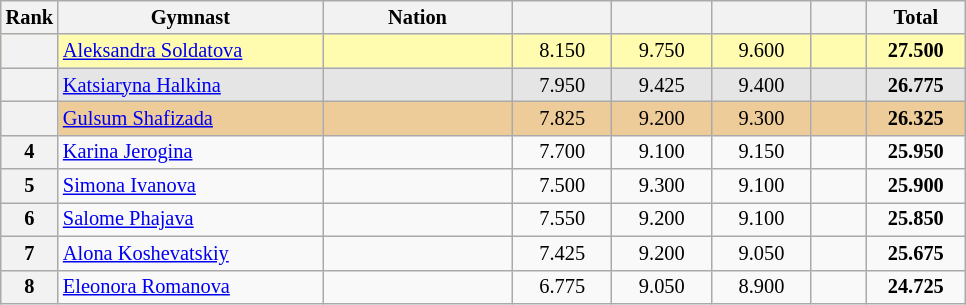<table class="wikitable sortable" style="text-align:center; font-size:85%">
<tr>
<th scope="col" style="width:20px;">Rank</th>
<th ! scope="col" style="width:170px;">Gymnast</th>
<th ! scope="col" style="width:120px;">Nation</th>
<th ! scope="col" style="width:60px;"></th>
<th ! scope="col" style="width:60px;"></th>
<th ! scope="col" style="width:60px;"></th>
<th ! scope="col" style="width:30px;"></th>
<th ! scope="col" style="width:60px;">Total</th>
</tr>
<tr bgcolor=fffcaf>
<th scope=row></th>
<td align=left><a href='#'>Aleksandra Soldatova</a></td>
<td style="text-align:left;"></td>
<td>8.150</td>
<td>9.750</td>
<td>9.600</td>
<td></td>
<td><strong>27.500</strong></td>
</tr>
<tr bgcolor=e5e5e5>
<th scope=row></th>
<td align=left><a href='#'>Katsiaryna Halkina</a></td>
<td style="text-align:left;"></td>
<td>7.950</td>
<td>9.425</td>
<td>9.400</td>
<td></td>
<td><strong>26.775</strong></td>
</tr>
<tr bgcolor=eecc99>
<th scope=row></th>
<td align=left><a href='#'>Gulsum Shafizada</a></td>
<td style="text-align:left;"></td>
<td>7.825</td>
<td>9.200</td>
<td>9.300</td>
<td></td>
<td><strong>26.325</strong></td>
</tr>
<tr>
<th scope=row>4</th>
<td align=left><a href='#'>Karina Jerogina</a></td>
<td style="text-align:left;"></td>
<td>7.700</td>
<td>9.100</td>
<td>9.150</td>
<td></td>
<td><strong>25.950</strong></td>
</tr>
<tr>
<th scope=row>5</th>
<td align=left><a href='#'>Simona Ivanova</a></td>
<td style="text-align:left;"></td>
<td>7.500</td>
<td>9.300</td>
<td>9.100</td>
<td></td>
<td><strong>25.900</strong></td>
</tr>
<tr>
<th scope=row>6</th>
<td align=left><a href='#'>Salome Phajava</a></td>
<td style="text-align:left;"></td>
<td>7.550</td>
<td>9.200</td>
<td>9.100</td>
<td></td>
<td><strong>25.850</strong></td>
</tr>
<tr>
<th scope=row>7</th>
<td align=left><a href='#'>Alona Koshevatskiy</a></td>
<td style="text-align:left;"></td>
<td>7.425</td>
<td>9.200</td>
<td>9.050</td>
<td></td>
<td><strong>25.675</strong></td>
</tr>
<tr>
<th scope=row>8</th>
<td align=left><a href='#'>Eleonora Romanova</a></td>
<td style="text-align:left;"></td>
<td>6.775</td>
<td>9.050</td>
<td>8.900</td>
<td></td>
<td><strong>24.725</strong></td>
</tr>
</table>
